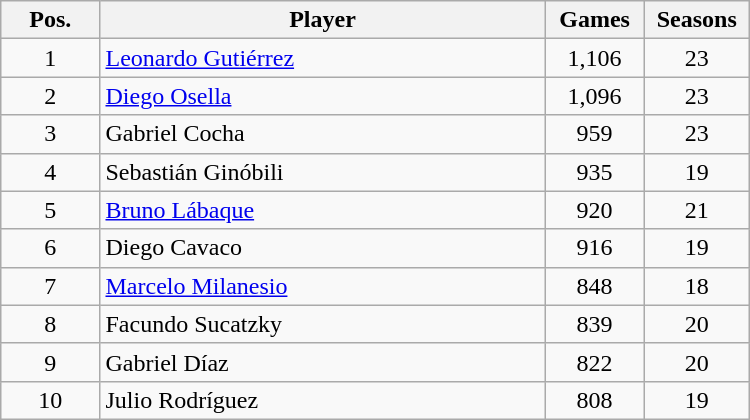<table class="wikitable sortable"  style="text-align:center" width=500px>
<tr>
<th width=50px>Pos.</th>
<th width=250px>Player</th>
<th width=50px>Games</th>
<th width=50px>Seasons</th>
</tr>
<tr>
<td>1</td>
<td align=left> <a href='#'>Leonardo Gutiérrez</a></td>
<td>1,106</td>
<td>23</td>
</tr>
<tr>
<td>2</td>
<td align=left> <a href='#'>Diego Osella</a></td>
<td>1,096</td>
<td>23</td>
</tr>
<tr>
<td>3</td>
<td align=left> Gabriel Cocha</td>
<td>959</td>
<td>23</td>
</tr>
<tr>
<td>4</td>
<td align=left> Sebastián Ginóbili</td>
<td>935</td>
<td>19</td>
</tr>
<tr>
<td>5</td>
<td align=left> <a href='#'>Bruno Lábaque</a></td>
<td>920</td>
<td>21</td>
</tr>
<tr>
<td>6</td>
<td align=left> Diego Cavaco</td>
<td>916</td>
<td>19</td>
</tr>
<tr>
<td>7</td>
<td align=left> <a href='#'>Marcelo Milanesio</a></td>
<td>848</td>
<td>18</td>
</tr>
<tr>
<td>8</td>
<td align=left> Facundo Sucatzky</td>
<td>839</td>
<td>20</td>
</tr>
<tr>
<td>9</td>
<td align=left> Gabriel Díaz</td>
<td>822</td>
<td>20</td>
</tr>
<tr>
<td>10</td>
<td align=left> Julio Rodríguez</td>
<td>808</td>
<td>19</td>
</tr>
</table>
